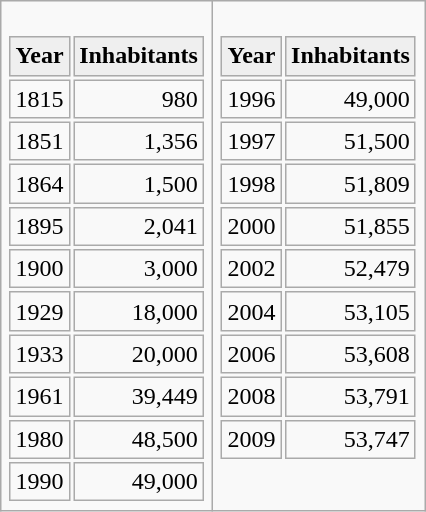<table class="wikitable" border="1">
<tr>
<td valign="top"><br><table>
<tr>
<th style="background:#efefef;">Year</th>
<th style="background:#efefef;">Inhabitants</th>
</tr>
<tr>
<td>1815</td>
<td align="right">980</td>
</tr>
<tr>
<td>1851</td>
<td align="right">1,356</td>
</tr>
<tr>
<td>1864</td>
<td align="right">1,500</td>
</tr>
<tr>
<td>1895</td>
<td align="right">2,041</td>
</tr>
<tr>
<td>1900</td>
<td align="right">3,000</td>
</tr>
<tr>
<td>1929</td>
<td align="right">18,000</td>
</tr>
<tr>
<td>1933</td>
<td align="right">20,000</td>
</tr>
<tr>
<td>1961</td>
<td align="right">39,449</td>
</tr>
<tr>
<td>1980</td>
<td align="right">48,500</td>
</tr>
<tr>
<td>1990</td>
<td align="right">49,000</td>
</tr>
</table>
</td>
<td valign="top"><br><table>
<tr>
<th style="background:#efefef;">Year</th>
<th style="background:#efefef;">Inhabitants</th>
</tr>
<tr>
<td>1996</td>
<td align="right">49,000</td>
</tr>
<tr>
<td>1997</td>
<td align="right">51,500</td>
</tr>
<tr>
<td>1998</td>
<td align="right">51,809</td>
</tr>
<tr>
<td>2000</td>
<td align="right">51,855</td>
</tr>
<tr>
<td>2002</td>
<td align="right">52,479</td>
</tr>
<tr>
<td>2004</td>
<td align="right">53,105</td>
</tr>
<tr>
<td>2006</td>
<td align="right">53,608</td>
</tr>
<tr>
<td>2008</td>
<td align="right">53,791</td>
</tr>
<tr>
<td>2009</td>
<td align="right">53,747</td>
</tr>
</table>
</td>
</tr>
</table>
